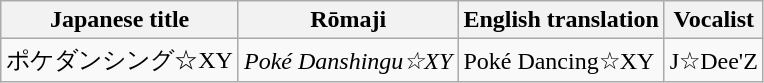<table class="wikitable">
<tr>
<th>Japanese title</th>
<th>Rōmaji</th>
<th>English translation</th>
<th>Vocalist</th>
</tr>
<tr>
<td>ポケダンシング☆XY</td>
<td><em>Poké Danshingu☆XY</em></td>
<td>Poké Dancing☆XY</td>
<td>J☆Dee'Z</td>
</tr>
</table>
